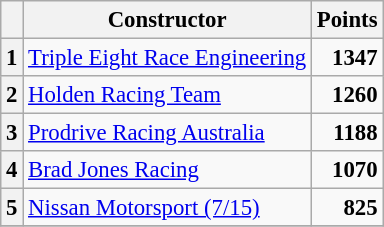<table class="wikitable" style="font-size: 95%;">
<tr>
<th></th>
<th>Constructor</th>
<th>Points</th>
</tr>
<tr>
<th>1</th>
<td><a href='#'>Triple Eight Race Engineering</a></td>
<td align="right"><strong>1347</strong></td>
</tr>
<tr>
<th>2</th>
<td><a href='#'>Holden Racing Team</a></td>
<td align="right"><strong>1260</strong></td>
</tr>
<tr>
<th>3</th>
<td><a href='#'>Prodrive Racing Australia</a></td>
<td align="right"><strong>1188</strong></td>
</tr>
<tr>
<th>4</th>
<td><a href='#'>Brad Jones Racing</a></td>
<td align="right"><strong>1070</strong></td>
</tr>
<tr>
<th>5</th>
<td><a href='#'>Nissan Motorsport (7/15)</a></td>
<td align="right"><strong>825</strong></td>
</tr>
<tr>
</tr>
</table>
